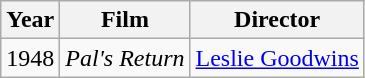<table class="wikitable">
<tr>
<th>Year</th>
<th>Film</th>
<th>Director</th>
</tr>
<tr>
<td>1948</td>
<td><em>Pal's Return</em></td>
<td><a href='#'>Leslie Goodwins</a></td>
</tr>
</table>
